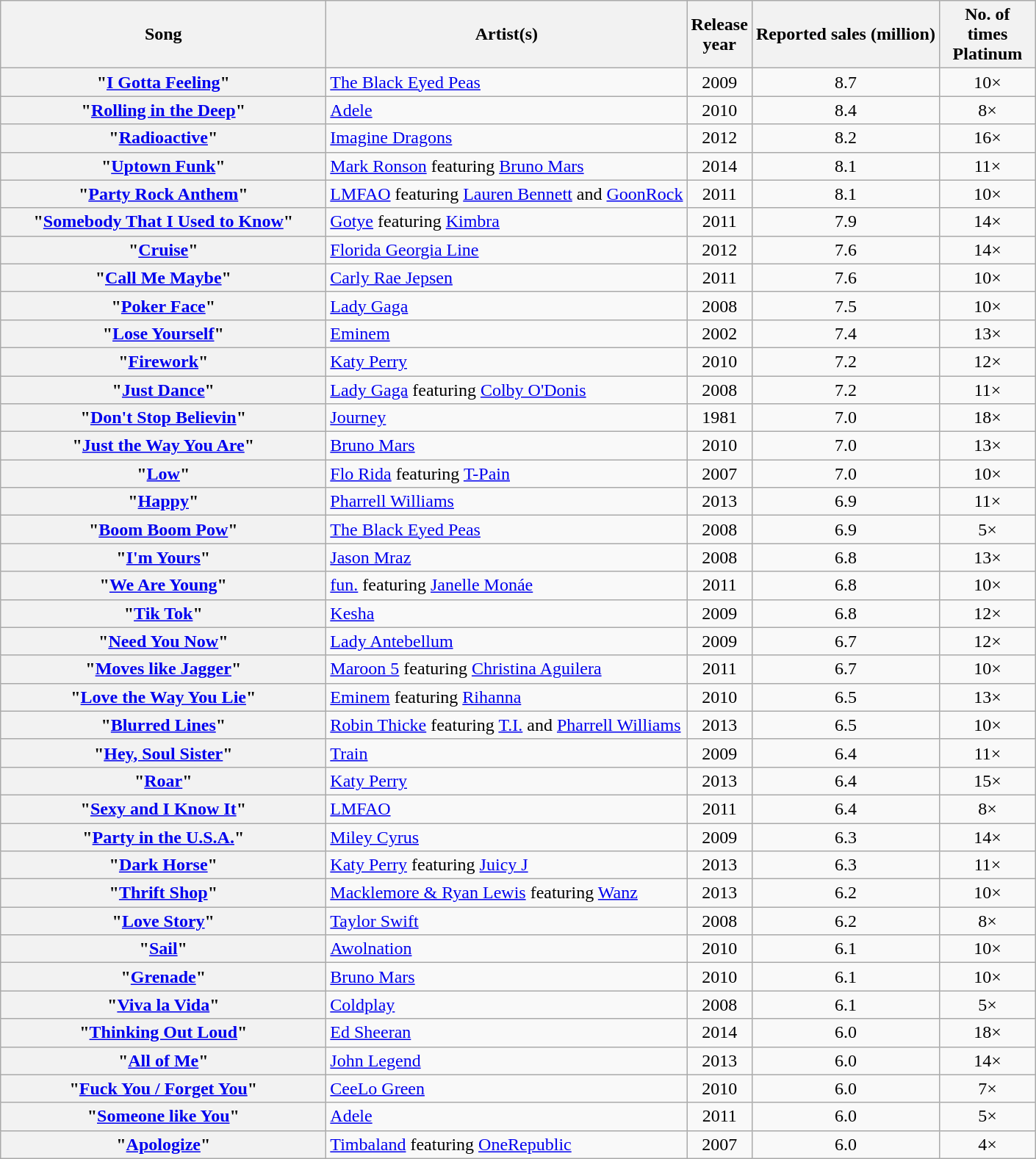<table class="wikitable sortable plainrowheaders">
<tr>
<th style="width:18em;">Song</th>
<th>Artist(s)</th>
<th>Release<br>year</th>
<th scope="col">Reported sales (million)</th>
<th style="width:5em;">No. of times Platinum</th>
</tr>
<tr>
<th scope="row">"<a href='#'>I Gotta Feeling</a>"</th>
<td><a href='#'>The Black Eyed Peas</a></td>
<td style="text-align: center;">2009</td>
<td style="text-align: center;">8.7</td>
<td style="text-align: center;">10×</td>
</tr>
<tr>
<th scope="row">"<a href='#'>Rolling in the Deep</a>"</th>
<td><a href='#'>Adele</a></td>
<td style="text-align: center;">2010</td>
<td style="text-align: center;">8.4</td>
<td style="text-align: center;">8×</td>
</tr>
<tr>
<th scope="row">"<a href='#'>Radioactive</a>"</th>
<td><a href='#'>Imagine Dragons</a></td>
<td style="text-align: center;">2012</td>
<td style="text-align: center;">8.2</td>
<td style="text-align: center;">16×</td>
</tr>
<tr>
<th scope="row">"<a href='#'>Uptown Funk</a>"</th>
<td><a href='#'>Mark Ronson</a> featuring <a href='#'>Bruno Mars</a></td>
<td align="center">2014</td>
<td align="center">8.1</td>
<td align="center">11×</td>
</tr>
<tr>
<th scope="row">"<a href='#'>Party Rock Anthem</a>"</th>
<td><a href='#'>LMFAO</a> featuring <a href='#'>Lauren Bennett</a> and <a href='#'>GoonRock</a></td>
<td style="text-align: center;">2011</td>
<td style="text-align: center;">8.1</td>
<td style="text-align: center;">10×</td>
</tr>
<tr>
<th scope="row">"<a href='#'>Somebody That I Used to Know</a>"</th>
<td><a href='#'>Gotye</a> featuring <a href='#'>Kimbra</a></td>
<td style="text-align: center;">2011</td>
<td style="text-align: center;">7.9</td>
<td style="text-align: center;">14×</td>
</tr>
<tr>
<th scope="row">"<a href='#'>Cruise</a>"</th>
<td><a href='#'>Florida Georgia Line</a></td>
<td align="center">2012</td>
<td align="center">7.6</td>
<td align="center">14×</td>
</tr>
<tr>
<th scope="row">"<a href='#'>Call Me Maybe</a>"</th>
<td><a href='#'>Carly Rae Jepsen</a></td>
<td align="center">2011</td>
<td align="center">7.6</td>
<td align="center">10×</td>
</tr>
<tr>
<th scope="row">"<a href='#'>Poker Face</a>"</th>
<td><a href='#'>Lady Gaga</a></td>
<td style="text-align: center;">2008</td>
<td style="text-align: center;">7.5</td>
<td style="text-align: center;">10×</td>
</tr>
<tr>
<th scope="row">"<a href='#'>Lose Yourself</a>"</th>
<td><a href='#'>Eminem</a></td>
<td align="center">2002</td>
<td align="center">7.4</td>
<td align="center">13×</td>
</tr>
<tr>
<th scope="row">"<a href='#'>Firework</a>"</th>
<td><a href='#'>Katy Perry</a></td>
<td align="center">2010</td>
<td align="center">7.2</td>
<td align="center">12×</td>
</tr>
<tr>
<th scope="row">"<a href='#'>Just Dance</a>"</th>
<td><a href='#'>Lady Gaga</a> featuring <a href='#'>Colby O'Donis</a></td>
<td align="center">2008</td>
<td align="center">7.2</td>
<td align="center">11×</td>
</tr>
<tr>
<th scope="row">"<a href='#'>Don't Stop Believin</a>"</th>
<td><a href='#'>Journey</a></td>
<td align="center">1981</td>
<td align="center">7.0</td>
<td align="center">18×</td>
</tr>
<tr>
<th scope="row">"<a href='#'>Just the Way You Are</a>"</th>
<td><a href='#'>Bruno Mars</a></td>
<td align="center">2010</td>
<td align="center">7.0</td>
<td align="center">13×</td>
</tr>
<tr>
<th scope="row">"<a href='#'>Low</a>"</th>
<td><a href='#'>Flo Rida</a> featuring <a href='#'>T-Pain</a></td>
<td align="center">2007</td>
<td align="center">7.0</td>
<td align="center">10×</td>
</tr>
<tr>
<th scope="row">"<a href='#'>Happy</a>"</th>
<td><a href='#'>Pharrell Williams</a></td>
<td style="text-align: center;">2013</td>
<td style="text-align: center;">6.9</td>
<td style="text-align: center;">11×</td>
</tr>
<tr>
<th scope="row">"<a href='#'>Boom Boom Pow</a>"</th>
<td><a href='#'>The Black Eyed Peas</a></td>
<td style="text-align: center;">2008</td>
<td style="text-align: center;">6.9</td>
<td style="text-align: center;">5×</td>
</tr>
<tr>
<th scope="row">"<a href='#'>I'm Yours</a>"</th>
<td><a href='#'>Jason Mraz</a></td>
<td style="text-align: center;">2008</td>
<td style="text-align: center;">6.8</td>
<td style="text-align: center;">13×</td>
</tr>
<tr>
<th scope="row">"<a href='#'>We Are Young</a>"</th>
<td><a href='#'>fun.</a> featuring <a href='#'>Janelle Monáe</a></td>
<td style="text-align: center">2011</td>
<td style="text-align: center;">6.8</td>
<td style="text-align: center;">10×</td>
</tr>
<tr>
<th scope="row">"<a href='#'>Tik Tok</a>"</th>
<td><a href='#'>Kesha</a></td>
<td align="center">2009</td>
<td align="center">6.8</td>
<td align="center">12×</td>
</tr>
<tr>
<th scope="row">"<a href='#'>Need You Now</a>"</th>
<td><a href='#'>Lady Antebellum</a></td>
<td align="center">2009</td>
<td align="center">6.7</td>
<td align="center">12×</td>
</tr>
<tr>
<th scope="row">"<a href='#'>Moves like Jagger</a>"</th>
<td><a href='#'>Maroon 5</a> featuring <a href='#'>Christina Aguilera</a></td>
<td align="center">2011</td>
<td align="center">6.7</td>
<td align="center">10×</td>
</tr>
<tr>
<th scope="row">"<a href='#'>Love the Way You Lie</a>"</th>
<td><a href='#'>Eminem</a> featuring <a href='#'>Rihanna</a></td>
<td align="center">2010</td>
<td align="center">6.5</td>
<td align="center">13×</td>
</tr>
<tr>
<th scope="row">"<a href='#'>Blurred Lines</a>"</th>
<td><a href='#'>Robin Thicke</a> featuring <a href='#'>T.I.</a> and <a href='#'>Pharrell Williams</a></td>
<td style="text-align: center;">2013</td>
<td style="text-align: center;">6.5</td>
<td style="text-align: center;">10×</td>
</tr>
<tr>
<th scope="row">"<a href='#'>Hey, Soul Sister</a>"</th>
<td><a href='#'>Train</a></td>
<td style="text-align: center;">2009</td>
<td style="text-align: center;">6.4</td>
<td style="text-align: center;">11×</td>
</tr>
<tr>
<th scope="row">"<a href='#'>Roar</a>"</th>
<td><a href='#'>Katy Perry</a></td>
<td style="text-align: center;">2013</td>
<td style="text-align: center;">6.4</td>
<td style="text-align: center;">15×</td>
</tr>
<tr>
<th scope="row">"<a href='#'>Sexy and I Know It</a>"</th>
<td><a href='#'>LMFAO</a></td>
<td style="text-align: center">2011</td>
<td style="text-align: center;">6.4</td>
<td style="text-align: center;">8×</td>
</tr>
<tr>
<th scope="row">"<a href='#'>Party in the U.S.A.</a>"</th>
<td><a href='#'>Miley Cyrus</a></td>
<td style="text-align: center;">2009</td>
<td style="text-align: center;">6.3</td>
<td style="text-align: center;">14×</td>
</tr>
<tr>
<th scope="row">"<a href='#'>Dark Horse</a>"</th>
<td><a href='#'>Katy Perry</a> featuring <a href='#'>Juicy J</a></td>
<td align="center">2013</td>
<td align="center">6.3</td>
<td align="center">11×</td>
</tr>
<tr>
<th scope="row">"<a href='#'>Thrift Shop</a>"</th>
<td><a href='#'>Macklemore & Ryan Lewis</a> featuring <a href='#'>Wanz</a></td>
<td style="text-align: center">2013</td>
<td style="text-align: center;">6.2</td>
<td style="text-align: center;">10×</td>
</tr>
<tr>
<th scope="row">"<a href='#'>Love Story</a>"</th>
<td><a href='#'>Taylor Swift</a></td>
<td style="text-align: center">2008</td>
<td style="text-align: center;">6.2</td>
<td style="text-align: center;">8×</td>
</tr>
<tr>
<th scope="row">"<a href='#'>Sail</a>"</th>
<td><a href='#'>Awolnation</a></td>
<td style="text-align: center;">2010</td>
<td style="text-align: center;">6.1</td>
<td style="text-align: center;">10×</td>
</tr>
<tr>
<th scope="row">"<a href='#'>Grenade</a>"</th>
<td><a href='#'>Bruno Mars</a></td>
<td style="text-align: center;">2010</td>
<td style="text-align: center;">6.1</td>
<td style="text-align: center;">10×</td>
</tr>
<tr>
<th scope="row">"<a href='#'>Viva la Vida</a>"</th>
<td><a href='#'>Coldplay</a></td>
<td style="text-align: center;">2008</td>
<td style="text-align: center;">6.1</td>
<td style="text-align: center;">5×</td>
</tr>
<tr>
<th scope="row">"<a href='#'>Thinking Out Loud</a>"</th>
<td><a href='#'>Ed Sheeran</a></td>
<td align="center">2014</td>
<td align="center">6.0</td>
<td align="center">18×</td>
</tr>
<tr>
<th scope="row">"<a href='#'>All of Me</a>"</th>
<td><a href='#'>John Legend</a></td>
<td style="text-align: center;">2013</td>
<td style="text-align: center;">6.0</td>
<td style="text-align: center;">14×</td>
</tr>
<tr>
<th scope="row">"<a href='#'>Fuck You / Forget You</a>"</th>
<td><a href='#'>CeeLo Green</a></td>
<td style="text-align: center;">2010</td>
<td style="text-align: center;">6.0</td>
<td style="text-align: center;">7×</td>
</tr>
<tr>
<th scope="row">"<a href='#'>Someone like You</a>"</th>
<td><a href='#'>Adele</a></td>
<td style="text-align: center;">2011</td>
<td style="text-align: center;">6.0</td>
<td style="text-align: center;">5×</td>
</tr>
<tr>
<th scope="row">"<a href='#'>Apologize</a>"</th>
<td><a href='#'>Timbaland</a> featuring <a href='#'>OneRepublic</a></td>
<td style="text-align: center;">2007</td>
<td style="text-align: center;">6.0</td>
<td style="text-align: center;">4×</td>
</tr>
</table>
